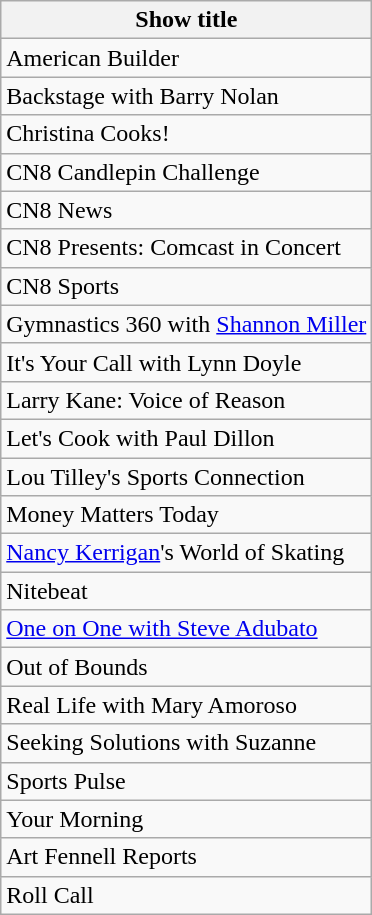<table class="wikitable">
<tr>
<th>Show title</th>
</tr>
<tr>
<td>American Builder</td>
</tr>
<tr>
<td>Backstage with Barry Nolan</td>
</tr>
<tr>
<td>Christina Cooks!</td>
</tr>
<tr>
<td>CN8 Candlepin Challenge</td>
</tr>
<tr>
<td>CN8 News</td>
</tr>
<tr>
<td>CN8 Presents: Comcast in Concert</td>
</tr>
<tr>
<td>CN8 Sports</td>
</tr>
<tr>
<td>Gymnastics 360 with <a href='#'>Shannon Miller</a></td>
</tr>
<tr>
<td>It's Your Call with Lynn Doyle</td>
</tr>
<tr>
<td>Larry Kane: Voice of Reason</td>
</tr>
<tr>
<td>Let's Cook with Paul Dillon</td>
</tr>
<tr>
<td>Lou Tilley's Sports Connection</td>
</tr>
<tr>
<td>Money Matters Today</td>
</tr>
<tr>
<td><a href='#'>Nancy Kerrigan</a>'s World of Skating</td>
</tr>
<tr>
<td>Nitebeat</td>
</tr>
<tr>
<td><a href='#'>One on One with Steve Adubato</a></td>
</tr>
<tr>
<td>Out of Bounds</td>
</tr>
<tr>
<td>Real Life with Mary Amoroso</td>
</tr>
<tr>
<td>Seeking Solutions with Suzanne</td>
</tr>
<tr>
<td>Sports Pulse</td>
</tr>
<tr>
<td>Your Morning</td>
</tr>
<tr>
<td>Art Fennell Reports</td>
</tr>
<tr>
<td>Roll Call</td>
</tr>
</table>
